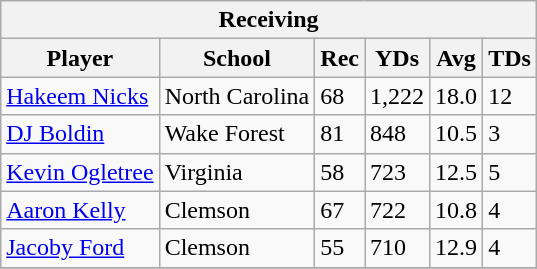<table class="wikitable">
<tr>
<th colspan="6" align="center">Receiving</th>
</tr>
<tr>
<th>Player</th>
<th>School</th>
<th>Rec</th>
<th>YDs</th>
<th>Avg</th>
<th>TDs</th>
</tr>
<tr>
<td><a href='#'>Hakeem Nicks</a></td>
<td>North Carolina</td>
<td>68</td>
<td>1,222</td>
<td>18.0</td>
<td>12</td>
</tr>
<tr>
<td><a href='#'>DJ Boldin</a></td>
<td>Wake Forest</td>
<td>81</td>
<td>848</td>
<td>10.5</td>
<td>3</td>
</tr>
<tr>
<td><a href='#'>Kevin Ogletree</a></td>
<td>Virginia</td>
<td>58</td>
<td>723</td>
<td>12.5</td>
<td>5</td>
</tr>
<tr>
<td><a href='#'>Aaron Kelly</a></td>
<td>Clemson</td>
<td>67</td>
<td>722</td>
<td>10.8</td>
<td>4</td>
</tr>
<tr>
<td><a href='#'>Jacoby Ford</a></td>
<td>Clemson</td>
<td>55</td>
<td>710</td>
<td>12.9</td>
<td>4</td>
</tr>
<tr>
</tr>
</table>
